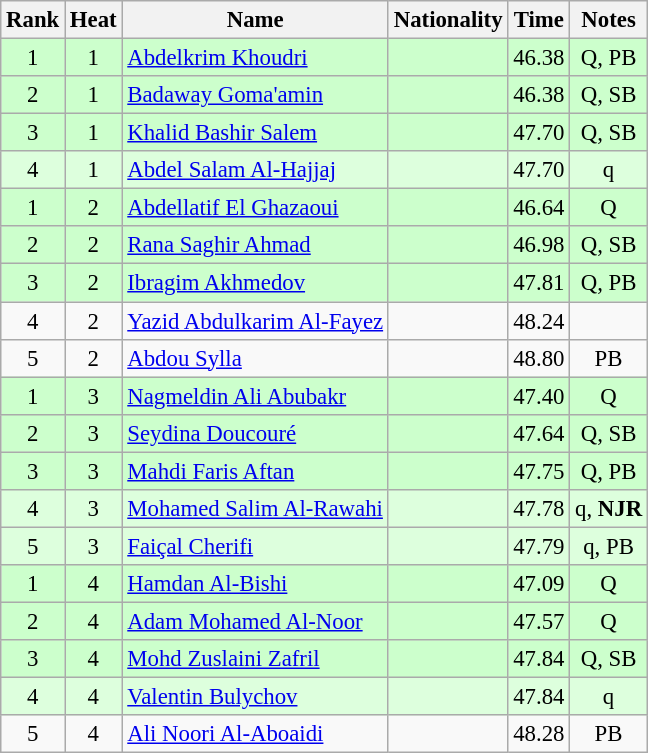<table class="wikitable sortable" style="text-align:center;font-size:95%">
<tr>
<th>Rank</th>
<th>Heat</th>
<th>Name</th>
<th>Nationality</th>
<th>Time</th>
<th>Notes</th>
</tr>
<tr bgcolor=ccffcc>
<td>1</td>
<td>1</td>
<td align=left><a href='#'>Abdelkrim Khoudri</a></td>
<td align=left></td>
<td>46.38</td>
<td>Q, PB</td>
</tr>
<tr bgcolor=ccffcc>
<td>2</td>
<td>1</td>
<td align=left><a href='#'>Badaway Goma'amin</a></td>
<td align=left></td>
<td>46.38</td>
<td>Q, SB</td>
</tr>
<tr bgcolor=ccffcc>
<td>3</td>
<td>1</td>
<td align=left><a href='#'>Khalid Bashir Salem</a></td>
<td align=left></td>
<td>47.70</td>
<td>Q, SB</td>
</tr>
<tr bgcolor=ddffdd>
<td>4</td>
<td>1</td>
<td align=left><a href='#'>Abdel Salam Al-Hajjaj</a></td>
<td align=left></td>
<td>47.70</td>
<td>q</td>
</tr>
<tr bgcolor=ccffcc>
<td>1</td>
<td>2</td>
<td align=left><a href='#'>Abdellatif El Ghazaoui</a></td>
<td align=left></td>
<td>46.64</td>
<td>Q</td>
</tr>
<tr bgcolor=ccffcc>
<td>2</td>
<td>2</td>
<td align=left><a href='#'>Rana Saghir Ahmad</a></td>
<td align=left></td>
<td>46.98</td>
<td>Q, SB</td>
</tr>
<tr bgcolor=ccffcc>
<td>3</td>
<td>2</td>
<td align=left><a href='#'>Ibragim Akhmedov</a></td>
<td align=left></td>
<td>47.81</td>
<td>Q, PB</td>
</tr>
<tr>
<td>4</td>
<td>2</td>
<td align=left><a href='#'>Yazid Abdulkarim Al-Fayez</a></td>
<td align=left></td>
<td>48.24</td>
<td></td>
</tr>
<tr>
<td>5</td>
<td>2</td>
<td align=left><a href='#'>Abdou Sylla</a></td>
<td align=left></td>
<td>48.80</td>
<td>PB</td>
</tr>
<tr bgcolor=ccffcc>
<td>1</td>
<td>3</td>
<td align=left><a href='#'>Nagmeldin Ali Abubakr</a></td>
<td align=left></td>
<td>47.40</td>
<td>Q</td>
</tr>
<tr bgcolor=ccffcc>
<td>2</td>
<td>3</td>
<td align=left><a href='#'>Seydina Doucouré</a></td>
<td align=left></td>
<td>47.64</td>
<td>Q, SB</td>
</tr>
<tr bgcolor=ccffcc>
<td>3</td>
<td>3</td>
<td align=left><a href='#'>Mahdi Faris Aftan</a></td>
<td align=left></td>
<td>47.75</td>
<td>Q, PB</td>
</tr>
<tr bgcolor=ddffdd>
<td>4</td>
<td>3</td>
<td align=left><a href='#'>Mohamed Salim Al-Rawahi</a></td>
<td align=left></td>
<td>47.78</td>
<td>q, <strong>NJR</strong></td>
</tr>
<tr bgcolor=ddffdd>
<td>5</td>
<td>3</td>
<td align=left><a href='#'>Faiçal Cherifi</a></td>
<td align=left></td>
<td>47.79</td>
<td>q, PB</td>
</tr>
<tr bgcolor=ccffcc>
<td>1</td>
<td>4</td>
<td align=left><a href='#'>Hamdan Al-Bishi</a></td>
<td align=left></td>
<td>47.09</td>
<td>Q</td>
</tr>
<tr bgcolor=ccffcc>
<td>2</td>
<td>4</td>
<td align=left><a href='#'>Adam Mohamed Al-Noor</a></td>
<td align=left></td>
<td>47.57</td>
<td>Q</td>
</tr>
<tr bgcolor=ccffcc>
<td>3</td>
<td>4</td>
<td align=left><a href='#'>Mohd Zuslaini Zafril</a></td>
<td align=left></td>
<td>47.84</td>
<td>Q, SB</td>
</tr>
<tr bgcolor=ddffdd>
<td>4</td>
<td>4</td>
<td align=left><a href='#'>Valentin Bulychov</a></td>
<td align=left></td>
<td>47.84</td>
<td>q</td>
</tr>
<tr>
<td>5</td>
<td>4</td>
<td align=left><a href='#'>Ali Noori Al-Aboaidi</a></td>
<td align=left></td>
<td>48.28</td>
<td>PB</td>
</tr>
</table>
